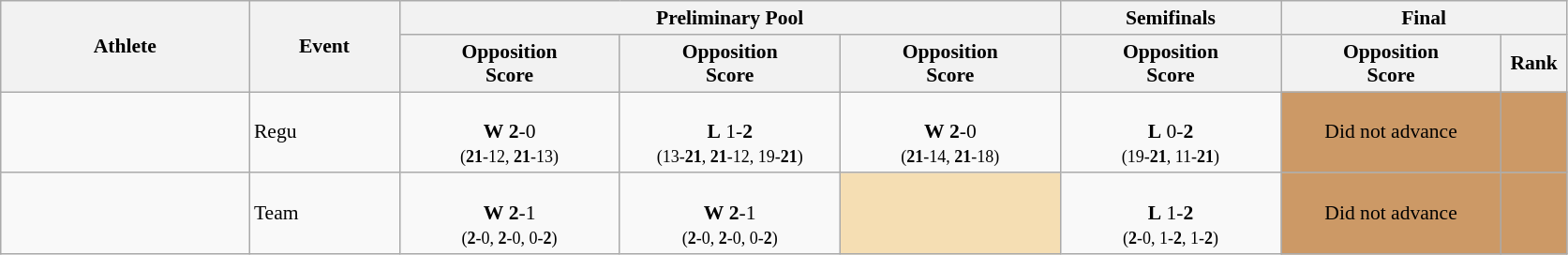<table class="wikitable" border="1" style="font-size:90%">
<tr>
<th width=170 rowspan=2>Athlete</th>
<th width=100 rowspan=2>Event</th>
<th colspan=3>Preliminary Pool</th>
<th width="150">Semifinals</th>
<th colspan="2">Final</th>
</tr>
<tr>
<th width="150">Opposition<br>Score</th>
<th width="150">Opposition<br>Score</th>
<th width="150">Opposition<br>Score</th>
<th>Opposition<br>Score</th>
<th width="150">Opposition<br>Score</th>
<th width="40">Rank</th>
</tr>
<tr>
<td></td>
<td>Regu</td>
<td align=center><br><strong>W</strong> <strong>2</strong>-0 <br> <small>(<strong>21</strong>-12, <strong>21</strong>-13)</small></td>
<td align=center><br><strong>L</strong> 1-<strong>2</strong> <br> <small>(13-<strong>21</strong>, <strong>21</strong>-12, 19-<strong>21</strong>)</small></td>
<td align=center><br><strong>W</strong> <strong>2</strong>-0 <br> <small>(<strong>21</strong>-14, <strong>21</strong>-18)</small></td>
<td align=center><br><strong>L</strong> 0-<strong>2</strong><br> <small>(19-<strong>21</strong>,  11-<strong>21</strong>)</small></td>
<td bgcolor=cc9966 align="center">Did not advance</td>
<td bgcolor=cc9966 align="center"></td>
</tr>
<tr>
<td></td>
<td>Team</td>
<td align=center> <br><strong>W</strong> <strong>2</strong>-1 <br> <small>(<strong>2</strong>-0, <strong>2</strong>-0, 0-<strong>2</strong>)</small></td>
<td align=center> <br><strong>W</strong> <strong>2</strong>-1 <br> <small>(<strong>2</strong>-0, <strong>2</strong>-0, 0-<strong>2</strong>)</small></td>
<td bgcolor="wheat"></td>
<td align=center> <br><strong>L</strong> 1-<strong>2</strong> <br> <small>(<strong>2</strong>-0, 1-<strong>2</strong>, 1-<strong>2</strong>)</small></td>
<td bgcolor=cc9966 align="center">Did not advance</td>
<td bgcolor=cc9966 align="center"></td>
</tr>
</table>
